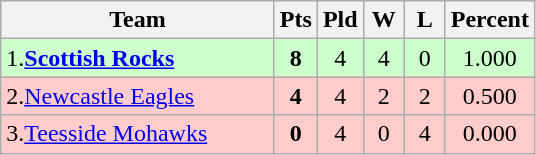<table class="wikitable" style="text-align: center;">
<tr>
<th style="width:175px;">Team</th>
<th style="width:20px;" abbr="Points">Pts</th>
<th style="width:20px;" abbr="Played">Pld</th>
<th style="width:20px;" abbr="Won">W</th>
<th style="width:20px;" abbr="Lost">L</th>
<th style="width:20px;" abbr="Percentage">Percent</th>
</tr>
<tr style="background:#cfc;">
<td style="text-align:left;">1.<strong><a href='#'>Scottish Rocks</a></strong></td>
<td><strong>8</strong></td>
<td>4</td>
<td>4</td>
<td>0</td>
<td>1.000</td>
</tr>
<tr style="background:#fcc;">
<td style="text-align:left;">2.<a href='#'>Newcastle Eagles</a></td>
<td><strong>4</strong></td>
<td>4</td>
<td>2</td>
<td>2</td>
<td>0.500</td>
</tr>
<tr style="background:#fcc;">
<td style="text-align:left;">3.<a href='#'>Teesside Mohawks</a></td>
<td><strong>0</strong></td>
<td>4</td>
<td>0</td>
<td>4</td>
<td>0.000</td>
</tr>
</table>
